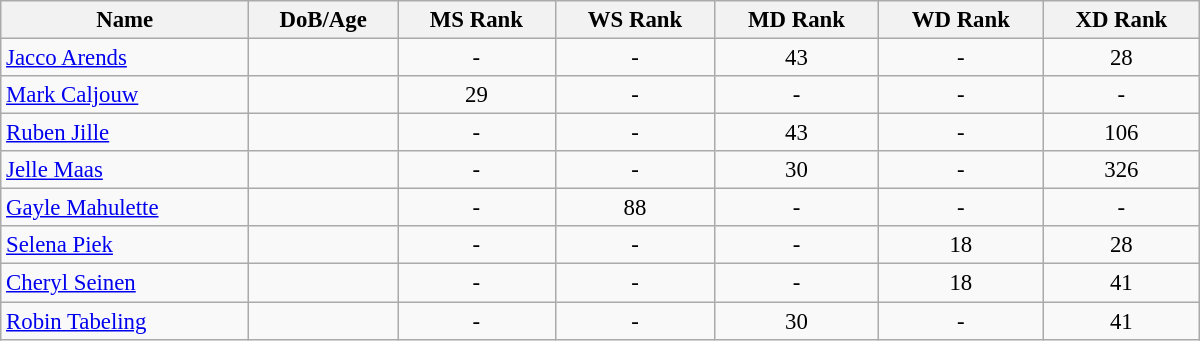<table class="wikitable"  style="width:800px; font-size:95%; text-align:center">
<tr>
<th align="left">Name</th>
<th align="left">DoB/Age</th>
<th align="left">MS Rank</th>
<th align="left">WS Rank</th>
<th align="left">MD Rank</th>
<th align="left">WD Rank</th>
<th align="left">XD Rank</th>
</tr>
<tr>
<td align="left"><a href='#'>Jacco Arends</a></td>
<td align="left"></td>
<td>-</td>
<td>-</td>
<td>43</td>
<td>-</td>
<td>28</td>
</tr>
<tr>
<td align="left"><a href='#'>Mark Caljouw</a></td>
<td align="left"></td>
<td>29</td>
<td>-</td>
<td>-</td>
<td>-</td>
<td>-</td>
</tr>
<tr>
<td align="left"><a href='#'>Ruben Jille</a></td>
<td align="left"></td>
<td>-</td>
<td>-</td>
<td>43</td>
<td>-</td>
<td>106</td>
</tr>
<tr>
<td align="left"><a href='#'>Jelle Maas</a></td>
<td align="left"></td>
<td>-</td>
<td>-</td>
<td>30</td>
<td>-</td>
<td>326</td>
</tr>
<tr>
<td align="left"><a href='#'>Gayle Mahulette</a></td>
<td align="left"></td>
<td>-</td>
<td>88</td>
<td>-</td>
<td>-</td>
<td>-</td>
</tr>
<tr>
<td align="left"><a href='#'>Selena Piek</a></td>
<td align="left"></td>
<td>-</td>
<td>-</td>
<td>-</td>
<td>18</td>
<td>28</td>
</tr>
<tr>
<td align="left"><a href='#'>Cheryl Seinen</a></td>
<td align="left"></td>
<td>-</td>
<td>-</td>
<td>-</td>
<td>18</td>
<td>41</td>
</tr>
<tr>
<td align="left"><a href='#'>Robin Tabeling</a></td>
<td align="left"></td>
<td>-</td>
<td>-</td>
<td>30</td>
<td>-</td>
<td>41</td>
</tr>
</table>
